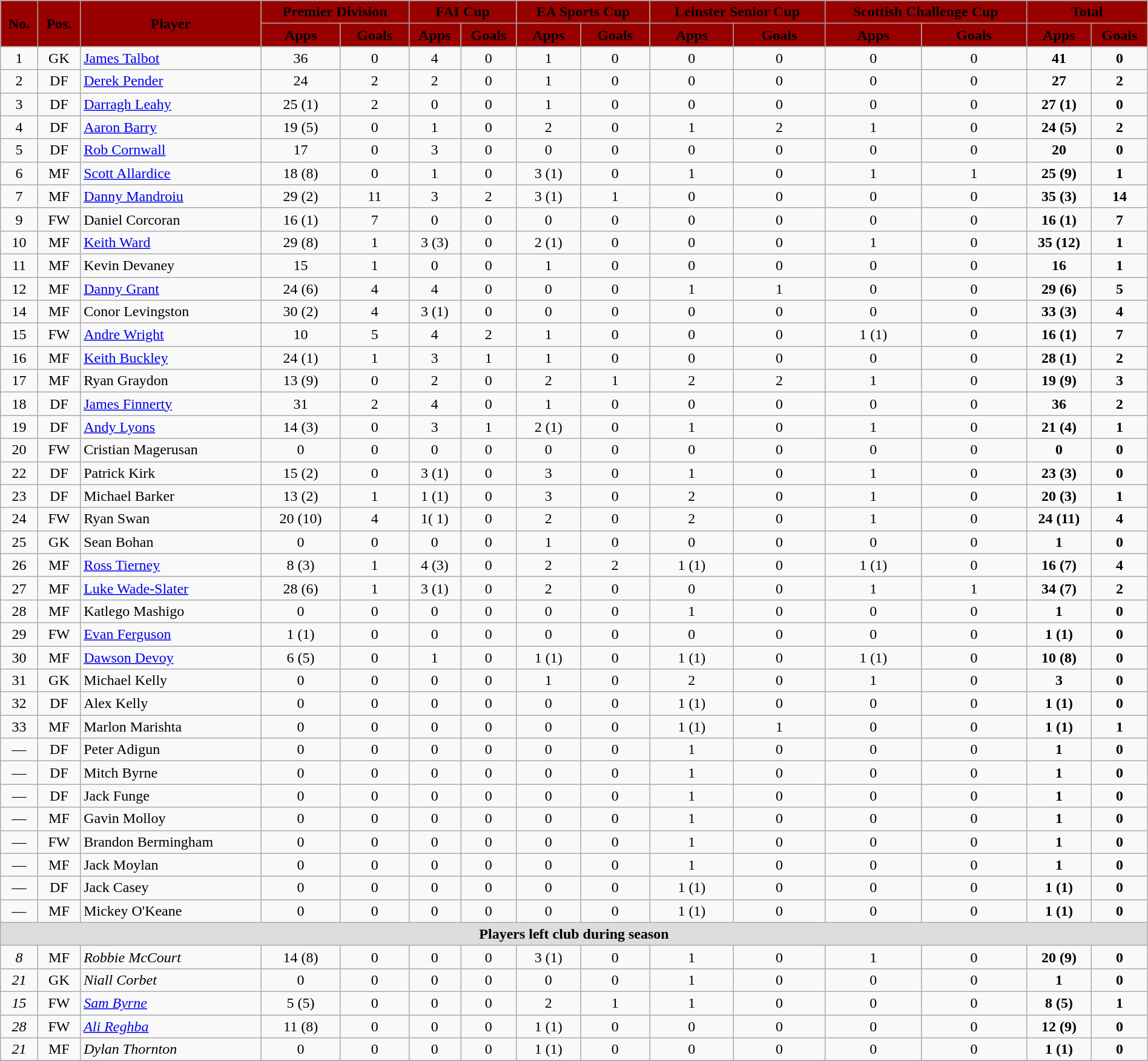<table class="wikitable" style="text-align:center;width:100%;">
<tr>
<th rowspan=2 style=background:#990000;color:#000000>No.</th>
<th rowspan=2 style=background:#990000;color:#000000>Pos.</th>
<th rowspan=2 style=background:#990000;color:#000000>Player</th>
<th colspan=2 style=background:#990000;color:#000000>Premier Division</th>
<th colspan=2 style=background:#990000;color:#000000>FAI Cup</th>
<th colspan=2 style=background:#990000;color:#000000>EA Sports Cup</th>
<th colspan=2 style=background:#990000;color:#000000>Leinster Senior Cup</th>
<th colspan=2 style=background:#990000;color:#000000>Scottish Challenge Cup</th>
<th colspan=2 style=background:#990000;color:#000000>Total</th>
</tr>
<tr>
<th style=background:#990000;color:#000000>Apps</th>
<th style=background:#990000;color:#000000>Goals</th>
<th style=background:#990000;color:#000000>Apps</th>
<th style=background:#990000;color:#000000>Goals</th>
<th style=background:#990000;color:#000000>Apps</th>
<th style=background:#990000;color:#000000>Goals</th>
<th style=background:#990000;color:#000000>Apps</th>
<th style=background:#990000;color:#000000>Goals</th>
<th style=background:#990000;color:#000000>Apps</th>
<th style=background:#990000;color:#000000>Goals</th>
<th style=background:#990000;color:#000000>Apps</th>
<th style=background:#990000;color:#000000>Goals</th>
</tr>
<tr>
<td>1</td>
<td>GK</td>
<td align=left> <a href='#'>James Talbot</a></td>
<td>36</td>
<td>0</td>
<td>4</td>
<td>0</td>
<td>1</td>
<td>0</td>
<td>0</td>
<td>0</td>
<td>0</td>
<td>0</td>
<td><strong>41</strong></td>
<td><strong>0</strong></td>
</tr>
<tr>
<td>2</td>
<td>DF</td>
<td align=left> <a href='#'>Derek Pender</a></td>
<td>24</td>
<td>2</td>
<td>2</td>
<td>0</td>
<td>1</td>
<td>0</td>
<td>0</td>
<td>0</td>
<td>0</td>
<td>0</td>
<td><strong>27</strong></td>
<td><strong>2</strong></td>
</tr>
<tr>
<td>3</td>
<td>DF</td>
<td align=left> <a href='#'>Darragh Leahy</a></td>
<td>25 (1)</td>
<td>2</td>
<td>0</td>
<td>0</td>
<td>1</td>
<td>0</td>
<td>0</td>
<td>0</td>
<td>0</td>
<td>0</td>
<td><strong>27 (1)</strong></td>
<td><strong>0</strong></td>
</tr>
<tr>
<td>4</td>
<td>DF</td>
<td align=left> <a href='#'>Aaron Barry</a></td>
<td>19 (5)</td>
<td>0</td>
<td>1</td>
<td>0</td>
<td>2</td>
<td>0</td>
<td>1</td>
<td>2</td>
<td>1</td>
<td>0</td>
<td><strong>24 (5)</strong></td>
<td><strong>2</strong></td>
</tr>
<tr>
<td>5</td>
<td>DF</td>
<td align=left> <a href='#'>Rob Cornwall</a></td>
<td>17</td>
<td>0</td>
<td>3</td>
<td>0</td>
<td>0</td>
<td>0</td>
<td>0</td>
<td>0</td>
<td>0</td>
<td>0</td>
<td><strong>20</strong></td>
<td><strong>0</strong></td>
</tr>
<tr>
<td>6</td>
<td>MF</td>
<td align=left> <a href='#'>Scott Allardice</a></td>
<td>18 (8)</td>
<td>0</td>
<td>1</td>
<td>0</td>
<td>3 (1)</td>
<td>0</td>
<td>1</td>
<td>0</td>
<td>1</td>
<td>1</td>
<td><strong>25 (9)</strong></td>
<td><strong>1</strong></td>
</tr>
<tr>
<td>7</td>
<td>MF</td>
<td align=left> <a href='#'>Danny Mandroiu</a></td>
<td>29 (2)</td>
<td>11</td>
<td>3</td>
<td>2</td>
<td>3 (1)</td>
<td>1</td>
<td>0</td>
<td>0</td>
<td>0</td>
<td>0</td>
<td><strong>35 (3)</strong></td>
<td><strong>14</strong></td>
</tr>
<tr>
<td>9</td>
<td>FW</td>
<td align=left> Daniel Corcoran</td>
<td>16 (1)</td>
<td>7</td>
<td>0</td>
<td>0</td>
<td>0</td>
<td>0</td>
<td>0</td>
<td>0</td>
<td>0</td>
<td>0</td>
<td><strong>16 (1)</strong></td>
<td><strong>7</strong></td>
</tr>
<tr>
<td>10</td>
<td>MF</td>
<td align=left> <a href='#'>Keith Ward</a></td>
<td>29 (8)</td>
<td>1</td>
<td>3 (3)</td>
<td>0</td>
<td>2 (1)</td>
<td>0</td>
<td>0</td>
<td>0</td>
<td>1</td>
<td>0</td>
<td><strong>35 (12)</strong></td>
<td><strong>1</strong></td>
</tr>
<tr>
<td>11</td>
<td>MF</td>
<td align=left> Kevin Devaney</td>
<td>15</td>
<td>1</td>
<td>0</td>
<td>0</td>
<td>1</td>
<td>0</td>
<td>0</td>
<td>0</td>
<td>0</td>
<td>0</td>
<td><strong>16</strong></td>
<td><strong>1</strong></td>
</tr>
<tr>
<td>12</td>
<td>MF</td>
<td align=left> <a href='#'>Danny Grant</a></td>
<td>24 (6)</td>
<td>4</td>
<td>4</td>
<td>0</td>
<td>0</td>
<td>0</td>
<td>1</td>
<td>1</td>
<td>0</td>
<td>0</td>
<td><strong>29 (6)</strong></td>
<td><strong>5</strong></td>
</tr>
<tr>
<td>14</td>
<td>MF</td>
<td align=left> Conor Levingston</td>
<td>30 (2)</td>
<td>4</td>
<td>3 (1)</td>
<td>0</td>
<td>0</td>
<td>0</td>
<td>0</td>
<td>0</td>
<td>0</td>
<td>0</td>
<td><strong>33 (3)</strong></td>
<td><strong>4</strong></td>
</tr>
<tr>
<td>15</td>
<td>FW</td>
<td align=left> <a href='#'>Andre Wright</a></td>
<td>10</td>
<td>5</td>
<td>4</td>
<td>2</td>
<td>1</td>
<td>0</td>
<td>0</td>
<td>0</td>
<td>1 (1)</td>
<td>0</td>
<td><strong>16 (1)</strong></td>
<td><strong>7</strong></td>
</tr>
<tr>
<td>16</td>
<td>MF</td>
<td align=left>  <a href='#'>Keith Buckley</a></td>
<td>24 (1)</td>
<td>1</td>
<td>3</td>
<td>1</td>
<td>1</td>
<td>0</td>
<td>0</td>
<td>0</td>
<td>0</td>
<td>0</td>
<td><strong>28 (1)</strong></td>
<td><strong>2</strong></td>
</tr>
<tr>
<td>17</td>
<td>MF</td>
<td align=left> Ryan Graydon</td>
<td>13 (9)</td>
<td>0</td>
<td>2</td>
<td>0</td>
<td>2</td>
<td>1</td>
<td>2</td>
<td>2</td>
<td>1</td>
<td>0</td>
<td><strong>19 (9)</strong></td>
<td><strong>3</strong></td>
</tr>
<tr>
<td>18</td>
<td>DF</td>
<td align=left> <a href='#'>James Finnerty</a></td>
<td>31</td>
<td>2</td>
<td>4</td>
<td>0</td>
<td>1</td>
<td>0</td>
<td>0</td>
<td>0</td>
<td>0</td>
<td>0</td>
<td><strong>36</strong></td>
<td><strong>2</strong></td>
</tr>
<tr>
<td>19</td>
<td>DF</td>
<td align=left> <a href='#'>Andy Lyons</a></td>
<td>14 (3)</td>
<td>0</td>
<td>3</td>
<td>1</td>
<td>2 (1)</td>
<td>0</td>
<td>1</td>
<td>0</td>
<td>1</td>
<td>0</td>
<td><strong>21 (4)</strong></td>
<td><strong>1</strong></td>
</tr>
<tr>
<td>20</td>
<td>FW</td>
<td align=left> Cristian Magerusan</td>
<td>0</td>
<td>0</td>
<td>0</td>
<td>0</td>
<td>0</td>
<td>0</td>
<td>0</td>
<td>0</td>
<td>0</td>
<td>0</td>
<td><strong>0</strong></td>
<td><strong>0</strong></td>
</tr>
<tr>
<td>22</td>
<td>DF</td>
<td align=left> Patrick Kirk</td>
<td>15 (2)</td>
<td>0</td>
<td>3 (1)</td>
<td>0</td>
<td>3</td>
<td>0</td>
<td>1</td>
<td>0</td>
<td>1</td>
<td>0</td>
<td><strong>23 (3)</strong></td>
<td><strong>0</strong></td>
</tr>
<tr>
<td>23</td>
<td>DF</td>
<td align=left> Michael Barker</td>
<td>13 (2)</td>
<td>1</td>
<td>1 (1)</td>
<td>0</td>
<td>3</td>
<td>0</td>
<td>2</td>
<td>0</td>
<td>1</td>
<td>0</td>
<td><strong>20 (3)</strong></td>
<td><strong>1</strong></td>
</tr>
<tr>
<td>24</td>
<td>FW</td>
<td align=left> Ryan Swan</td>
<td>20 (10)</td>
<td>4</td>
<td>1( 1)</td>
<td>0</td>
<td>2</td>
<td>0</td>
<td>2</td>
<td>0</td>
<td>1</td>
<td>0</td>
<td><strong>24 (11)</strong></td>
<td><strong>4</strong></td>
</tr>
<tr>
<td>25</td>
<td>GK</td>
<td align=left> Sean Bohan</td>
<td>0</td>
<td>0</td>
<td>0</td>
<td>0</td>
<td>1</td>
<td>0</td>
<td>0</td>
<td>0</td>
<td>0</td>
<td>0</td>
<td><strong>1</strong></td>
<td><strong>0</strong></td>
</tr>
<tr>
<td>26</td>
<td>MF</td>
<td align=left> <a href='#'>Ross Tierney</a></td>
<td>8 (3)</td>
<td>1</td>
<td>4 (3)</td>
<td>0</td>
<td>2</td>
<td>2</td>
<td>1 (1)</td>
<td>0</td>
<td>1 (1)</td>
<td>0</td>
<td><strong>16 (7)</strong></td>
<td><strong>4</strong></td>
</tr>
<tr>
<td>27</td>
<td>MF</td>
<td align=left> <a href='#'>Luke Wade-Slater</a></td>
<td>28 (6)</td>
<td>1</td>
<td>3 (1)</td>
<td>0</td>
<td>2</td>
<td>0</td>
<td>0</td>
<td>0</td>
<td>1</td>
<td>1</td>
<td><strong>34 (7)</strong></td>
<td><strong>2</strong></td>
</tr>
<tr>
<td>28</td>
<td>MF</td>
<td align=left> Katlego Mashigo</td>
<td>0</td>
<td>0</td>
<td>0</td>
<td>0</td>
<td>0</td>
<td>0</td>
<td>1</td>
<td>0</td>
<td>0</td>
<td>0</td>
<td><strong>1</strong></td>
<td><strong>0</strong></td>
</tr>
<tr>
<td>29</td>
<td>FW</td>
<td align=left> <a href='#'>Evan Ferguson</a></td>
<td>1 (1)</td>
<td>0</td>
<td>0</td>
<td>0</td>
<td>0</td>
<td>0</td>
<td>0</td>
<td>0</td>
<td>0</td>
<td>0</td>
<td><strong>1 (1)</strong></td>
<td><strong>0</strong></td>
</tr>
<tr>
<td>30</td>
<td>MF</td>
<td align=left> <a href='#'>Dawson Devoy</a></td>
<td>6 (5)</td>
<td>0</td>
<td>1</td>
<td>0</td>
<td>1 (1)</td>
<td>0</td>
<td>1 (1)</td>
<td>0</td>
<td>1 (1)</td>
<td>0</td>
<td><strong>10 (8)</strong></td>
<td><strong>0</strong></td>
</tr>
<tr>
<td>31</td>
<td>GK</td>
<td align=left> Michael Kelly</td>
<td>0</td>
<td>0</td>
<td>0</td>
<td>0</td>
<td>1</td>
<td>0</td>
<td>2</td>
<td>0</td>
<td>1</td>
<td>0</td>
<td><strong>3</strong></td>
<td><strong>0</strong></td>
</tr>
<tr>
<td>32</td>
<td>DF</td>
<td align=left> Alex Kelly</td>
<td>0</td>
<td>0</td>
<td>0</td>
<td>0</td>
<td>0</td>
<td>0</td>
<td>1 (1)</td>
<td>0</td>
<td>0</td>
<td>0</td>
<td><strong>1 (1)</strong></td>
<td><strong>0</strong></td>
</tr>
<tr>
<td>33</td>
<td>MF</td>
<td align=left> Marlon Marishta</td>
<td>0</td>
<td>0</td>
<td>0</td>
<td>0</td>
<td>0</td>
<td>0</td>
<td>1 (1)</td>
<td>1</td>
<td>0</td>
<td>0</td>
<td><strong>1 (1)</strong></td>
<td><strong>1</strong></td>
</tr>
<tr>
<td>—</td>
<td>DF</td>
<td align=left> Peter Adigun</td>
<td>0</td>
<td>0</td>
<td>0</td>
<td>0</td>
<td>0</td>
<td>0</td>
<td>1</td>
<td>0</td>
<td>0</td>
<td>0</td>
<td><strong>1</strong></td>
<td><strong>0</strong></td>
</tr>
<tr>
<td>—</td>
<td>DF</td>
<td align=left> Mitch Byrne</td>
<td>0</td>
<td>0</td>
<td>0</td>
<td>0</td>
<td>0</td>
<td>0</td>
<td>1</td>
<td>0</td>
<td>0</td>
<td>0</td>
<td><strong>1</strong></td>
<td><strong>0</strong></td>
</tr>
<tr>
<td>—</td>
<td>DF</td>
<td align=left> Jack Funge</td>
<td>0</td>
<td>0</td>
<td>0</td>
<td>0</td>
<td>0</td>
<td>0</td>
<td>1</td>
<td>0</td>
<td>0</td>
<td>0</td>
<td><strong>1</strong></td>
<td><strong>0</strong></td>
</tr>
<tr>
<td>—</td>
<td>MF</td>
<td align=left> Gavin Molloy</td>
<td>0</td>
<td>0</td>
<td>0</td>
<td>0</td>
<td>0</td>
<td>0</td>
<td>1</td>
<td>0</td>
<td>0</td>
<td>0</td>
<td><strong>1</strong></td>
<td><strong>0</strong></td>
</tr>
<tr>
<td>—</td>
<td>FW</td>
<td align=left> Brandon Bermingham</td>
<td>0</td>
<td>0</td>
<td>0</td>
<td>0</td>
<td>0</td>
<td>0</td>
<td>1</td>
<td>0</td>
<td>0</td>
<td>0</td>
<td><strong>1</strong></td>
<td><strong>0</strong></td>
</tr>
<tr>
<td>—</td>
<td>MF</td>
<td align=left> Jack Moylan</td>
<td>0</td>
<td>0</td>
<td>0</td>
<td>0</td>
<td>0</td>
<td>0</td>
<td>1</td>
<td>0</td>
<td>0</td>
<td>0</td>
<td><strong>1</strong></td>
<td><strong>0</strong></td>
</tr>
<tr>
<td>—</td>
<td>DF</td>
<td align=left> Jack Casey</td>
<td>0</td>
<td>0</td>
<td>0</td>
<td>0</td>
<td>0</td>
<td>0</td>
<td>1 (1)</td>
<td>0</td>
<td>0</td>
<td>0</td>
<td><strong>1 (1)</strong></td>
<td><strong>0</strong></td>
</tr>
<tr>
<td>—</td>
<td>MF</td>
<td align=left> Mickey O'Keane</td>
<td>0</td>
<td>0</td>
<td>0</td>
<td>0</td>
<td>0</td>
<td>0</td>
<td>1 (1)</td>
<td>0</td>
<td>0</td>
<td>0</td>
<td><strong>1 (1)</strong></td>
<td><strong>0</strong></td>
</tr>
<tr>
<th colspan=15 style=background:#dcdcdc>Players left club during season</th>
</tr>
<tr>
<td><em>8</em></td>
<td>MF</td>
<td align=left> <em>Robbie McCourt</em></td>
<td>14 (8)</td>
<td>0</td>
<td>0</td>
<td>0</td>
<td>3 (1)</td>
<td>0</td>
<td>1</td>
<td>0</td>
<td>1</td>
<td>0</td>
<td><strong>20 (9)</strong></td>
<td><strong>0</strong></td>
</tr>
<tr>
<td><em>21</em></td>
<td>GK</td>
<td align=left> <em>Niall Corbet</em></td>
<td>0</td>
<td>0</td>
<td>0</td>
<td>0</td>
<td>0</td>
<td>0</td>
<td>1</td>
<td>0</td>
<td>0</td>
<td>0</td>
<td><strong>1</strong></td>
<td><strong>0</strong></td>
</tr>
<tr>
<td><em>15</em></td>
<td>FW</td>
<td align=left> <em><a href='#'>Sam Byrne</a></em></td>
<td>5 (5)</td>
<td>0</td>
<td>0</td>
<td>0</td>
<td>2</td>
<td>1</td>
<td>1</td>
<td>0</td>
<td>0</td>
<td>0</td>
<td><strong>8 (5)</strong></td>
<td><strong>1</strong></td>
</tr>
<tr>
<td><em>28</em></td>
<td>FW</td>
<td align=left> <em><a href='#'>Ali Reghba</a></em></td>
<td>11 (8)</td>
<td>0</td>
<td>0</td>
<td>0</td>
<td>1 (1)</td>
<td>0</td>
<td>0</td>
<td>0</td>
<td>0</td>
<td>0</td>
<td><strong>12 (9)</strong></td>
<td><strong>0</strong></td>
</tr>
<tr>
<td><em>21</em></td>
<td>MF</td>
<td align=left>  <em>Dylan Thornton</em></td>
<td>0</td>
<td>0</td>
<td>0</td>
<td>0</td>
<td>1 (1)</td>
<td>0</td>
<td>0</td>
<td>0</td>
<td>0</td>
<td>0</td>
<td><strong>1 (1)</strong></td>
<td><strong>0</strong></td>
</tr>
<tr>
</tr>
</table>
